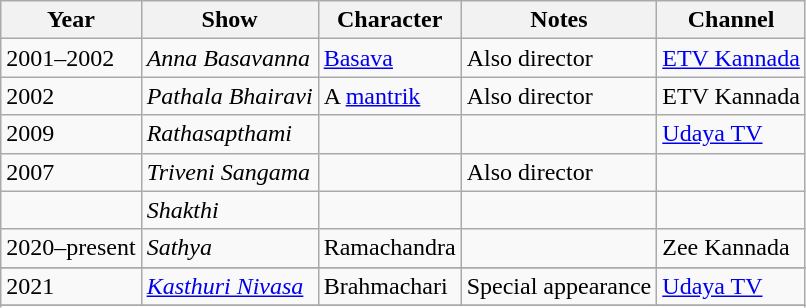<table class="wikitable">
<tr>
<th>Year</th>
<th>Show</th>
<th>Character</th>
<th>Notes</th>
<th>Channel</th>
</tr>
<tr>
<td>2001–2002</td>
<td><em>Anna Basavanna</em></td>
<td><a href='#'>Basava</a></td>
<td>Also director</td>
<td><a href='#'>ETV Kannada</a></td>
</tr>
<tr>
<td>2002</td>
<td><em>Pathala Bhairavi</em></td>
<td>A <a href='#'>mantrik</a></td>
<td>Also director</td>
<td>ETV Kannada</td>
</tr>
<tr>
<td>2009</td>
<td><em>Rathasapthami</em></td>
<td></td>
<td></td>
<td><a href='#'>Udaya TV</a></td>
</tr>
<tr>
<td>2007</td>
<td><em>Triveni Sangama</em></td>
<td></td>
<td>Also director</td>
<td></td>
</tr>
<tr>
<td></td>
<td><em>Shakthi</em></td>
<td></td>
<td></td>
<td></td>
</tr>
<tr>
<td>2020–present</td>
<td><em>Sathya</em></td>
<td>Ramachandra</td>
<td></td>
<td>Zee Kannada</td>
</tr>
<tr>
</tr>
<tr>
<td>2021</td>
<td><em><a href='#'>Kasthuri Nivasa</a></em></td>
<td>Brahmachari</td>
<td>Special appearance</td>
<td><a href='#'>Udaya TV</a></td>
</tr>
<tr>
</tr>
<tr>
</tr>
</table>
